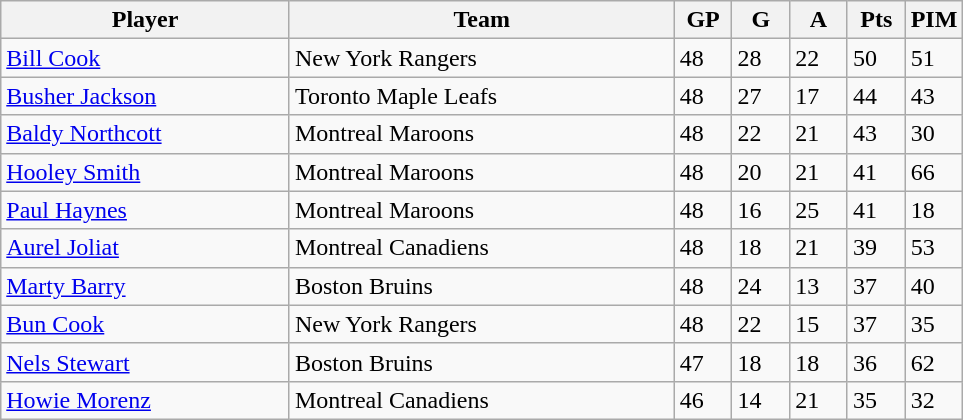<table class="wikitable">
<tr>
<th width="30%">Player</th>
<th width="40%">Team</th>
<th width="6%">GP</th>
<th width="6%">G</th>
<th width="6%">A</th>
<th width="6%">Pts</th>
<th width="6%">PIM</th>
</tr>
<tr>
<td><a href='#'>Bill Cook</a></td>
<td>New York Rangers</td>
<td>48</td>
<td>28</td>
<td>22</td>
<td>50</td>
<td>51</td>
</tr>
<tr>
<td><a href='#'>Busher Jackson</a></td>
<td>Toronto Maple Leafs</td>
<td>48</td>
<td>27</td>
<td>17</td>
<td>44</td>
<td>43</td>
</tr>
<tr>
<td><a href='#'>Baldy Northcott</a></td>
<td>Montreal Maroons</td>
<td>48</td>
<td>22</td>
<td>21</td>
<td>43</td>
<td>30</td>
</tr>
<tr>
<td><a href='#'>Hooley Smith</a></td>
<td>Montreal Maroons</td>
<td>48</td>
<td>20</td>
<td>21</td>
<td>41</td>
<td>66</td>
</tr>
<tr>
<td><a href='#'>Paul Haynes</a></td>
<td>Montreal Maroons</td>
<td>48</td>
<td>16</td>
<td>25</td>
<td>41</td>
<td>18</td>
</tr>
<tr>
<td><a href='#'>Aurel Joliat</a></td>
<td>Montreal Canadiens</td>
<td>48</td>
<td>18</td>
<td>21</td>
<td>39</td>
<td>53</td>
</tr>
<tr>
<td><a href='#'>Marty Barry</a></td>
<td>Boston Bruins</td>
<td>48</td>
<td>24</td>
<td>13</td>
<td>37</td>
<td>40</td>
</tr>
<tr>
<td><a href='#'>Bun Cook</a></td>
<td>New York Rangers</td>
<td>48</td>
<td>22</td>
<td>15</td>
<td>37</td>
<td>35</td>
</tr>
<tr>
<td><a href='#'>Nels Stewart</a></td>
<td>Boston Bruins</td>
<td>47</td>
<td>18</td>
<td>18</td>
<td>36</td>
<td>62</td>
</tr>
<tr>
<td><a href='#'>Howie Morenz</a></td>
<td>Montreal Canadiens</td>
<td>46</td>
<td>14</td>
<td>21</td>
<td>35</td>
<td>32</td>
</tr>
</table>
